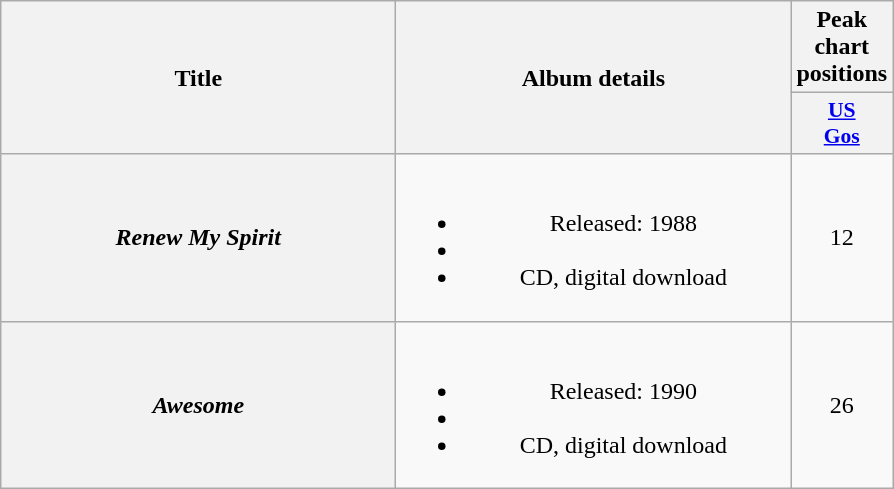<table class="wikitable plainrowheaders" style="text-align:center;">
<tr>
<th scope="col" rowspan="2" style="width:16em;">Title</th>
<th scope="col" rowspan="2" style="width:16em;">Album details</th>
<th scope="col" colspan="1">Peak chart positions</th>
</tr>
<tr>
<th style="width:3em; font-size:90%"><a href='#'>US<br>Gos</a></th>
</tr>
<tr>
<th scope="row"><em>Renew My Spirit</em></th>
<td><br><ul><li>Released: 1988</li><li></li><li>CD, digital download</li></ul></td>
<td>12</td>
</tr>
<tr>
<th scope="row"><em>Awesome</em></th>
<td><br><ul><li>Released: 1990</li><li></li><li>CD, digital download</li></ul></td>
<td>26</td>
</tr>
</table>
